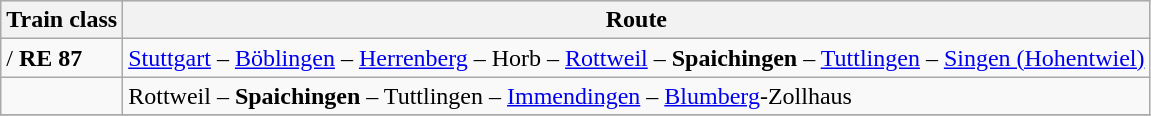<table class="wikitable">
<tr style="background-color:#e3e3e3;">
<th>Train class</th>
<th>Route</th>
</tr>
<tr>
<td> / <strong>RE 87</strong></td>
<td><a href='#'>Stuttgart</a> – <a href='#'>Böblingen</a> – <a href='#'>Herrenberg</a> – Horb – <a href='#'>Rottweil</a> – <strong>Spaichingen</strong> – <a href='#'>Tuttlingen</a> – <a href='#'>Singen (Hohentwiel)</a></td>
</tr>
<tr>
<td></td>
<td>Rottweil – <strong>Spaichingen</strong> – Tuttlingen – <a href='#'>Immendingen</a> – <a href='#'>Blumberg</a>-Zollhaus</td>
</tr>
<tr>
</tr>
</table>
